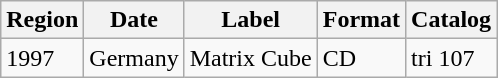<table class="wikitable">
<tr>
<th>Region</th>
<th>Date</th>
<th>Label</th>
<th>Format</th>
<th>Catalog</th>
</tr>
<tr>
<td>1997</td>
<td>Germany</td>
<td>Matrix Cube</td>
<td>CD</td>
<td>tri 107</td>
</tr>
</table>
